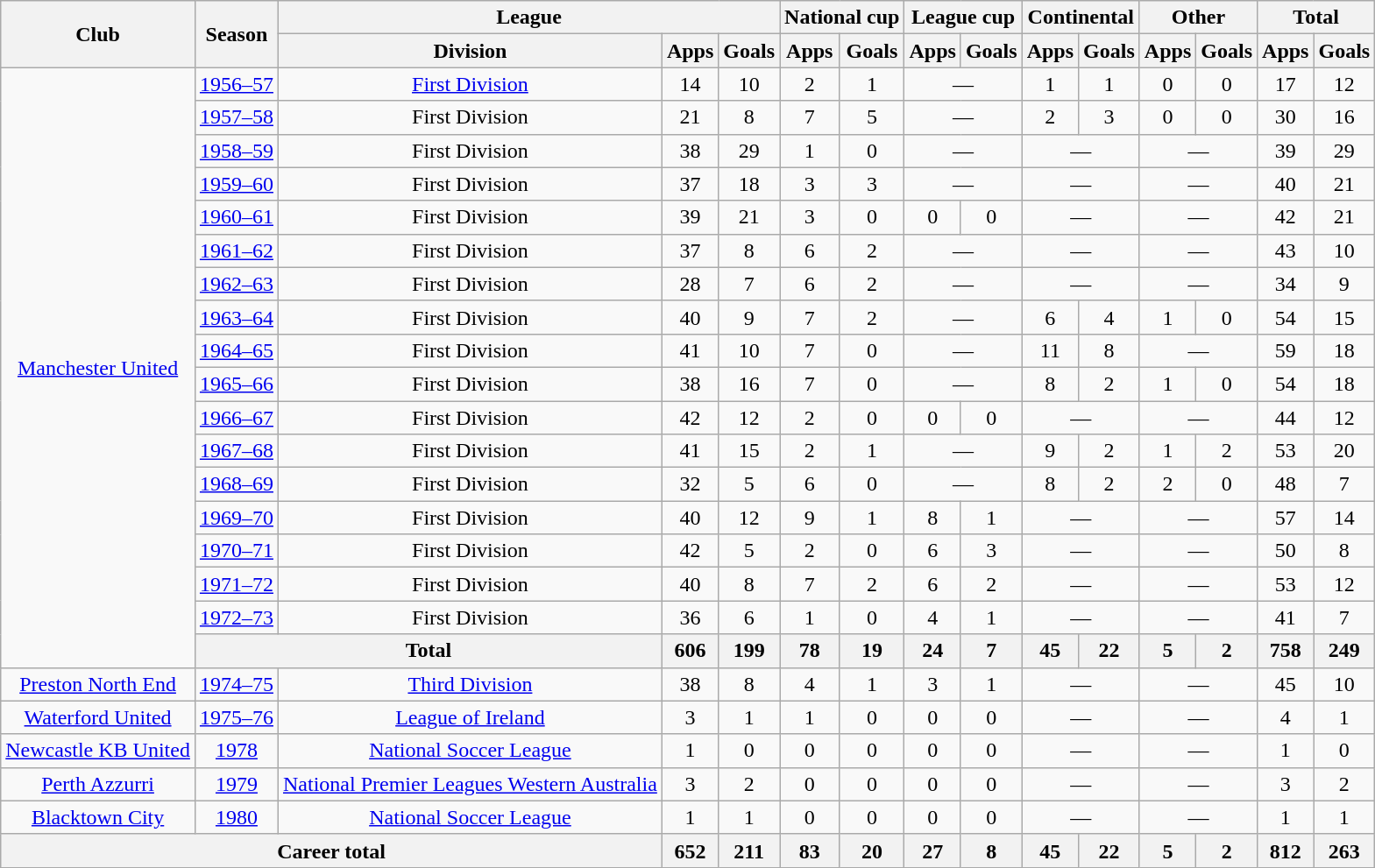<table class="wikitable" style="text-align:center">
<tr>
<th rowspan="2">Club</th>
<th rowspan="2">Season</th>
<th colspan="3">League</th>
<th colspan="2">National cup</th>
<th colspan="2">League cup</th>
<th colspan="2">Continental</th>
<th colspan="2">Other</th>
<th colspan="2">Total</th>
</tr>
<tr>
<th>Division</th>
<th>Apps</th>
<th>Goals</th>
<th>Apps</th>
<th>Goals</th>
<th>Apps</th>
<th>Goals</th>
<th>Apps</th>
<th>Goals</th>
<th>Apps</th>
<th>Goals</th>
<th>Apps</th>
<th>Goals</th>
</tr>
<tr>
<td rowspan="18"><a href='#'>Manchester United</a></td>
<td><a href='#'>1956–57</a></td>
<td><a href='#'>First Division</a></td>
<td>14</td>
<td>10</td>
<td>2</td>
<td>1</td>
<td colspan="2">—</td>
<td>1</td>
<td>1</td>
<td>0</td>
<td>0</td>
<td>17</td>
<td>12</td>
</tr>
<tr>
<td><a href='#'>1957–58</a></td>
<td>First Division</td>
<td>21</td>
<td>8</td>
<td>7</td>
<td>5</td>
<td colspan="2">—</td>
<td>2</td>
<td>3</td>
<td>0</td>
<td>0</td>
<td>30</td>
<td>16</td>
</tr>
<tr>
<td><a href='#'>1958–59</a></td>
<td>First Division</td>
<td>38</td>
<td>29</td>
<td>1</td>
<td>0</td>
<td colspan="2">—</td>
<td colspan="2">—</td>
<td colspan="2">—</td>
<td>39</td>
<td>29</td>
</tr>
<tr>
<td><a href='#'>1959–60</a></td>
<td>First Division</td>
<td>37</td>
<td>18</td>
<td>3</td>
<td>3</td>
<td colspan="2">—</td>
<td colspan="2">—</td>
<td colspan="2">—</td>
<td>40</td>
<td>21</td>
</tr>
<tr>
<td><a href='#'>1960–61</a></td>
<td>First Division</td>
<td>39</td>
<td>21</td>
<td>3</td>
<td>0</td>
<td>0</td>
<td>0</td>
<td colspan="2">—</td>
<td colspan="2">—</td>
<td>42</td>
<td>21</td>
</tr>
<tr>
<td><a href='#'>1961–62</a></td>
<td>First Division</td>
<td>37</td>
<td>8</td>
<td>6</td>
<td>2</td>
<td colspan="2">—</td>
<td colspan="2">—</td>
<td colspan="2">—</td>
<td>43</td>
<td>10</td>
</tr>
<tr>
<td><a href='#'>1962–63</a></td>
<td>First Division</td>
<td>28</td>
<td>7</td>
<td>6</td>
<td>2</td>
<td colspan="2">—</td>
<td colspan="2">—</td>
<td colspan="2">—</td>
<td>34</td>
<td>9</td>
</tr>
<tr>
<td><a href='#'>1963–64</a></td>
<td>First Division</td>
<td>40</td>
<td>9</td>
<td>7</td>
<td>2</td>
<td colspan="2">—</td>
<td>6</td>
<td>4</td>
<td>1</td>
<td>0</td>
<td>54</td>
<td>15</td>
</tr>
<tr>
<td><a href='#'>1964–65</a></td>
<td>First Division</td>
<td>41</td>
<td>10</td>
<td>7</td>
<td>0</td>
<td colspan="2">—</td>
<td>11</td>
<td>8</td>
<td colspan="2">—</td>
<td>59</td>
<td>18</td>
</tr>
<tr>
<td><a href='#'>1965–66</a></td>
<td>First Division</td>
<td>38</td>
<td>16</td>
<td>7</td>
<td>0</td>
<td colspan="2">—</td>
<td>8</td>
<td>2</td>
<td>1</td>
<td>0</td>
<td>54</td>
<td>18</td>
</tr>
<tr>
<td><a href='#'>1966–67</a></td>
<td>First Division</td>
<td>42</td>
<td>12</td>
<td>2</td>
<td>0</td>
<td>0</td>
<td>0</td>
<td colspan="2">—</td>
<td colspan="2">—</td>
<td>44</td>
<td>12</td>
</tr>
<tr>
<td><a href='#'>1967–68</a></td>
<td>First Division</td>
<td>41</td>
<td>15</td>
<td>2</td>
<td>1</td>
<td colspan="2">—</td>
<td>9</td>
<td>2</td>
<td>1</td>
<td>2</td>
<td>53</td>
<td>20</td>
</tr>
<tr>
<td><a href='#'>1968–69</a></td>
<td>First Division</td>
<td>32</td>
<td>5</td>
<td>6</td>
<td>0</td>
<td colspan="2">—</td>
<td>8</td>
<td>2</td>
<td>2</td>
<td>0</td>
<td>48</td>
<td>7</td>
</tr>
<tr>
<td><a href='#'>1969–70</a></td>
<td>First Division</td>
<td>40</td>
<td>12</td>
<td>9</td>
<td>1</td>
<td>8</td>
<td>1</td>
<td colspan="2">—</td>
<td colspan="2">—</td>
<td>57</td>
<td>14</td>
</tr>
<tr>
<td><a href='#'>1970–71</a></td>
<td>First Division</td>
<td>42</td>
<td>5</td>
<td>2</td>
<td>0</td>
<td>6</td>
<td>3</td>
<td colspan="2">—</td>
<td colspan="2">—</td>
<td>50</td>
<td>8</td>
</tr>
<tr>
<td><a href='#'>1971–72</a></td>
<td>First Division</td>
<td>40</td>
<td>8</td>
<td>7</td>
<td>2</td>
<td>6</td>
<td>2</td>
<td colspan="2">—</td>
<td colspan="2">—</td>
<td>53</td>
<td>12</td>
</tr>
<tr>
<td><a href='#'>1972–73</a></td>
<td>First Division</td>
<td>36</td>
<td>6</td>
<td>1</td>
<td>0</td>
<td>4</td>
<td>1</td>
<td colspan="2">—</td>
<td colspan="2">—</td>
<td>41</td>
<td>7</td>
</tr>
<tr>
<th colspan="2">Total</th>
<th>606</th>
<th>199</th>
<th>78</th>
<th>19</th>
<th>24</th>
<th>7</th>
<th>45</th>
<th>22</th>
<th>5</th>
<th>2</th>
<th>758</th>
<th>249</th>
</tr>
<tr>
<td><a href='#'>Preston North End</a></td>
<td><a href='#'>1974–75</a></td>
<td><a href='#'>Third Division</a></td>
<td>38</td>
<td>8</td>
<td>4</td>
<td>1</td>
<td>3</td>
<td>1</td>
<td colspan="2">—</td>
<td colspan="2">—</td>
<td>45</td>
<td>10</td>
</tr>
<tr>
<td><a href='#'>Waterford United</a></td>
<td><a href='#'>1975–76</a></td>
<td><a href='#'>League of Ireland</a></td>
<td>3</td>
<td>1</td>
<td>1</td>
<td>0</td>
<td>0</td>
<td>0</td>
<td colspan="2">—</td>
<td colspan="2">—</td>
<td>4</td>
<td>1</td>
</tr>
<tr>
<td><a href='#'>Newcastle KB United</a></td>
<td><a href='#'>1978</a></td>
<td><a href='#'>National Soccer League</a></td>
<td>1</td>
<td>0</td>
<td>0</td>
<td>0</td>
<td>0</td>
<td>0</td>
<td colspan="2">—</td>
<td colspan="2">—</td>
<td>1</td>
<td>0</td>
</tr>
<tr>
<td><a href='#'>Perth Azzurri</a></td>
<td><a href='#'>1979</a></td>
<td><a href='#'>National Premier Leagues Western Australia</a></td>
<td>3</td>
<td>2</td>
<td>0</td>
<td>0</td>
<td>0</td>
<td>0</td>
<td colspan="2">—</td>
<td colspan="2">—</td>
<td>3</td>
<td>2</td>
</tr>
<tr>
<td><a href='#'>Blacktown City</a></td>
<td><a href='#'>1980</a></td>
<td><a href='#'>National Soccer League</a></td>
<td>1</td>
<td>1</td>
<td>0</td>
<td>0</td>
<td>0</td>
<td>0</td>
<td colspan="2">—</td>
<td colspan="2">—</td>
<td>1</td>
<td>1</td>
</tr>
<tr>
<th colspan="3">Career total</th>
<th>652</th>
<th>211</th>
<th>83</th>
<th>20</th>
<th>27</th>
<th>8</th>
<th>45</th>
<th>22</th>
<th>5</th>
<th>2</th>
<th>812</th>
<th>263</th>
</tr>
</table>
